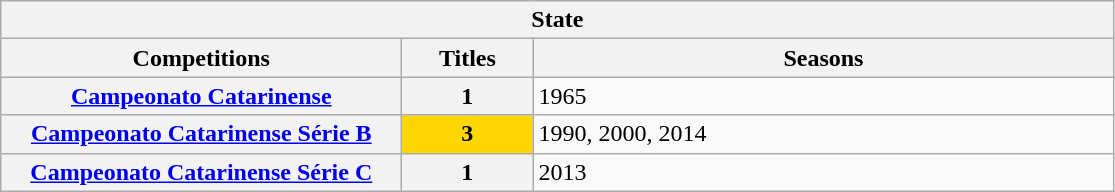<table class="wikitable">
<tr>
<th colspan="3">State</th>
</tr>
<tr>
<th style="width:260px">Competitions</th>
<th style="width:80px">Titles</th>
<th style="width:380px">Seasons</th>
</tr>
<tr>
<th><a href='#'>Campeonato Catarinense</a></th>
<th>1</th>
<td>1965</td>
</tr>
<tr>
<th><a href='#'>Campeonato Catarinense Série B</a></th>
<td bgcolor="gold" style="text-align:center"><strong>3</strong></td>
<td>1990, 2000, 2014</td>
</tr>
<tr>
<th><a href='#'>Campeonato Catarinense Série C</a></th>
<th>1</th>
<td>2013</td>
</tr>
</table>
